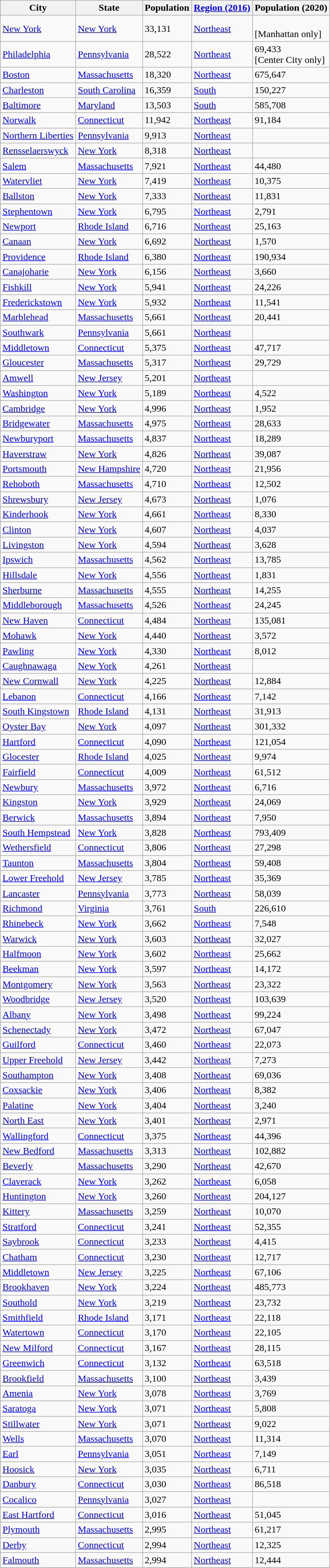<table class="wikitable sortable">
<tr>
<th scope="col">City</th>
<th scope="col">State</th>
<th scope="col">Population</th>
<th scope="col"><a href='#'>Region (2016)</a></th>
<th scope="col">Population (2020)</th>
</tr>
<tr>
<td><a href='#'>New York</a></td>
<td><a href='#'>New York</a></td>
<td>33,131</td>
<td><a href='#'>Northeast</a></td>
<td><br>[Manhattan only]</td>
</tr>
<tr>
<td><a href='#'>Philadelphia</a></td>
<td><a href='#'>Pennsylvania</a></td>
<td>28,522</td>
<td><a href='#'>Northeast</a></td>
<td>69,433<br>[Center City only]</td>
</tr>
<tr>
<td><a href='#'>Boston</a></td>
<td><a href='#'>Massachusetts</a></td>
<td>18,320</td>
<td><a href='#'>Northeast</a></td>
<td>675,647</td>
</tr>
<tr>
<td><a href='#'>Charleston</a></td>
<td><a href='#'>South Carolina</a></td>
<td>16,359</td>
<td><a href='#'>South</a></td>
<td>150,227</td>
</tr>
<tr>
<td><a href='#'>Baltimore</a></td>
<td><a href='#'>Maryland</a></td>
<td>13,503</td>
<td><a href='#'>South</a></td>
<td>585,708</td>
</tr>
<tr>
<td><a href='#'>Norwalk</a></td>
<td><a href='#'>Connecticut</a></td>
<td>11,942</td>
<td><a href='#'>Northeast</a></td>
<td>91,184</td>
</tr>
<tr>
<td><a href='#'>Northern Liberties</a></td>
<td><a href='#'>Pennsylvania</a></td>
<td>9,913</td>
<td><a href='#'>Northeast</a></td>
<td></td>
</tr>
<tr>
<td><a href='#'>Rensselaerswyck</a></td>
<td><a href='#'>New York</a></td>
<td>8,318</td>
<td><a href='#'>Northeast</a></td>
<td></td>
</tr>
<tr>
<td><a href='#'>Salem</a></td>
<td><a href='#'>Massachusetts</a></td>
<td>7,921</td>
<td><a href='#'>Northeast</a></td>
<td>44,480</td>
</tr>
<tr>
<td><a href='#'>Watervliet</a></td>
<td><a href='#'>New York</a></td>
<td>7,419</td>
<td><a href='#'>Northeast</a></td>
<td>10,375</td>
</tr>
<tr>
<td><a href='#'>Ballston</a></td>
<td><a href='#'>New York</a></td>
<td>7,333</td>
<td><a href='#'>Northeast</a></td>
<td>11,831</td>
</tr>
<tr>
<td><a href='#'>Stephentown</a></td>
<td><a href='#'>New York</a></td>
<td>6,795</td>
<td><a href='#'>Northeast</a></td>
<td>2,791</td>
</tr>
<tr>
<td><a href='#'>Newport</a></td>
<td><a href='#'>Rhode Island</a></td>
<td>6,716</td>
<td><a href='#'>Northeast</a></td>
<td>25,163</td>
</tr>
<tr>
<td><a href='#'>Canaan</a></td>
<td><a href='#'>New York</a></td>
<td>6,692</td>
<td><a href='#'>Northeast</a></td>
<td>1,570</td>
</tr>
<tr>
<td><a href='#'>Providence</a></td>
<td><a href='#'>Rhode Island</a></td>
<td>6,380</td>
<td><a href='#'>Northeast</a></td>
<td>190,934</td>
</tr>
<tr>
<td><a href='#'>Canajoharie</a></td>
<td><a href='#'>New York</a></td>
<td>6,156</td>
<td><a href='#'>Northeast</a></td>
<td>3,660</td>
</tr>
<tr>
<td><a href='#'>Fishkill</a></td>
<td><a href='#'>New York</a></td>
<td>5,941</td>
<td><a href='#'>Northeast</a></td>
<td>24,226</td>
</tr>
<tr>
<td><a href='#'>Frederickstown</a></td>
<td><a href='#'>New York</a></td>
<td>5,932</td>
<td><a href='#'>Northeast</a></td>
<td>11,541</td>
</tr>
<tr>
<td><a href='#'>Marblehead</a></td>
<td><a href='#'>Massachusetts</a></td>
<td>5,661</td>
<td><a href='#'>Northeast</a></td>
<td>20,441</td>
</tr>
<tr>
<td><a href='#'>Southwark</a></td>
<td><a href='#'>Pennsylvania</a></td>
<td>5,661</td>
<td><a href='#'>Northeast</a></td>
<td></td>
</tr>
<tr>
<td><a href='#'>Middletown</a></td>
<td><a href='#'>Connecticut</a></td>
<td>5,375</td>
<td><a href='#'>Northeast</a></td>
<td>47,717</td>
</tr>
<tr>
<td><a href='#'>Gloucester</a></td>
<td><a href='#'>Massachusetts</a></td>
<td>5,317</td>
<td><a href='#'>Northeast</a></td>
<td>29,729</td>
</tr>
<tr>
<td><a href='#'>Amwell</a></td>
<td><a href='#'>New Jersey</a></td>
<td>5,201</td>
<td><a href='#'>Northeast</a></td>
<td></td>
</tr>
<tr>
<td><a href='#'>Washington</a></td>
<td><a href='#'>New York</a></td>
<td>5,189</td>
<td><a href='#'>Northeast</a></td>
<td>4,522</td>
</tr>
<tr>
<td><a href='#'>Cambridge</a></td>
<td><a href='#'>New York</a></td>
<td>4,996</td>
<td><a href='#'>Northeast</a></td>
<td>1,952</td>
</tr>
<tr>
<td><a href='#'>Bridgewater</a></td>
<td><a href='#'>Massachusetts</a></td>
<td>4,975</td>
<td><a href='#'>Northeast</a></td>
<td>28,633</td>
</tr>
<tr>
<td><a href='#'>Newburyport</a></td>
<td><a href='#'>Massachusetts</a></td>
<td>4,837</td>
<td><a href='#'>Northeast</a></td>
<td>18,289</td>
</tr>
<tr>
<td><a href='#'>Haverstraw</a></td>
<td><a href='#'>New York</a></td>
<td>4,826</td>
<td><a href='#'>Northeast</a></td>
<td>39,087</td>
</tr>
<tr>
<td><a href='#'>Portsmouth</a></td>
<td><a href='#'>New Hampshire</a></td>
<td>4,720</td>
<td><a href='#'>Northeast</a></td>
<td>21,956</td>
</tr>
<tr>
<td><a href='#'>Rehoboth</a></td>
<td><a href='#'>Massachusetts</a></td>
<td>4,710</td>
<td><a href='#'>Northeast</a></td>
<td>12,502</td>
</tr>
<tr>
<td><a href='#'>Shrewsbury</a></td>
<td><a href='#'>New Jersey</a></td>
<td>4,673</td>
<td><a href='#'>Northeast</a></td>
<td>1,076</td>
</tr>
<tr>
<td><a href='#'>Kinderhook</a></td>
<td><a href='#'>New York</a></td>
<td>4,661</td>
<td><a href='#'>Northeast</a></td>
<td>8,330</td>
</tr>
<tr>
<td><a href='#'>Clinton</a></td>
<td><a href='#'>New York</a></td>
<td>4,607</td>
<td><a href='#'>Northeast</a></td>
<td>4,037</td>
</tr>
<tr>
<td><a href='#'>Livingston</a></td>
<td><a href='#'>New York</a></td>
<td>4,594</td>
<td><a href='#'>Northeast</a></td>
<td>3,628</td>
</tr>
<tr>
<td><a href='#'>Ipswich</a></td>
<td><a href='#'>Massachusetts</a></td>
<td>4,562</td>
<td><a href='#'>Northeast</a></td>
<td>13,785</td>
</tr>
<tr>
<td><a href='#'>Hillsdale</a></td>
<td><a href='#'>New York</a></td>
<td>4,556</td>
<td><a href='#'>Northeast</a></td>
<td>1,831</td>
</tr>
<tr>
<td><a href='#'>Sherburne</a></td>
<td><a href='#'>Massachusetts</a></td>
<td>4,555</td>
<td><a href='#'>Northeast</a></td>
<td>14,255</td>
</tr>
<tr>
<td><a href='#'>Middleborough</a></td>
<td><a href='#'>Massachusetts</a></td>
<td>4,526</td>
<td><a href='#'>Northeast</a></td>
<td>24,245</td>
</tr>
<tr>
<td><a href='#'>New Haven</a></td>
<td><a href='#'>Connecticut</a></td>
<td>4,484</td>
<td><a href='#'>Northeast</a></td>
<td>135,081</td>
</tr>
<tr>
<td><a href='#'>Mohawk</a></td>
<td><a href='#'>New York</a></td>
<td>4,440</td>
<td><a href='#'>Northeast</a></td>
<td>3,572</td>
</tr>
<tr>
<td><a href='#'>Pawling</a></td>
<td><a href='#'>New York</a></td>
<td>4,330</td>
<td><a href='#'>Northeast</a></td>
<td>8,012</td>
</tr>
<tr>
<td><a href='#'>Caughnawaga</a></td>
<td><a href='#'>New York</a></td>
<td>4,261</td>
<td><a href='#'>Northeast</a></td>
<td></td>
</tr>
<tr>
<td><a href='#'>New Cornwall</a></td>
<td><a href='#'>New York</a></td>
<td>4,225</td>
<td><a href='#'>Northeast</a></td>
<td>12,884</td>
</tr>
<tr>
<td><a href='#'>Lebanon</a></td>
<td><a href='#'>Connecticut</a></td>
<td>4,166</td>
<td><a href='#'>Northeast</a></td>
<td>7,142</td>
</tr>
<tr>
<td><a href='#'>South Kingstown</a></td>
<td><a href='#'>Rhode Island</a></td>
<td>4,131</td>
<td><a href='#'>Northeast</a></td>
<td>31,913</td>
</tr>
<tr>
<td><a href='#'>Oyster Bay</a></td>
<td><a href='#'>New York</a></td>
<td>4,097</td>
<td><a href='#'>Northeast</a></td>
<td>301,332</td>
</tr>
<tr>
<td><a href='#'>Hartford</a></td>
<td><a href='#'>Connecticut</a></td>
<td>4,090</td>
<td><a href='#'>Northeast</a></td>
<td>121,054</td>
</tr>
<tr>
<td><a href='#'>Glocester</a></td>
<td><a href='#'>Rhode Island</a></td>
<td>4,025</td>
<td><a href='#'>Northeast</a></td>
<td>9,974</td>
</tr>
<tr>
<td><a href='#'>Fairfield</a></td>
<td><a href='#'>Connecticut</a></td>
<td>4,009</td>
<td><a href='#'>Northeast</a></td>
<td>61,512</td>
</tr>
<tr>
<td><a href='#'>Newbury</a></td>
<td><a href='#'>Massachusetts</a></td>
<td>3,972</td>
<td><a href='#'>Northeast</a></td>
<td>6,716</td>
</tr>
<tr>
<td><a href='#'>Kingston</a></td>
<td><a href='#'>New York</a></td>
<td>3,929</td>
<td><a href='#'>Northeast</a></td>
<td>24,069</td>
</tr>
<tr>
<td><a href='#'>Berwick</a></td>
<td><a href='#'>Massachusetts</a></td>
<td>3,894</td>
<td><a href='#'>Northeast</a></td>
<td>7,950</td>
</tr>
<tr>
<td><a href='#'>South Hempstead</a></td>
<td><a href='#'>New York</a></td>
<td>3,828</td>
<td><a href='#'>Northeast</a></td>
<td>793,409</td>
</tr>
<tr>
<td><a href='#'>Wethersfield</a></td>
<td><a href='#'>Connecticut</a></td>
<td>3,806</td>
<td><a href='#'>Northeast</a></td>
<td>27,298</td>
</tr>
<tr>
<td><a href='#'>Taunton</a></td>
<td><a href='#'>Massachusetts</a></td>
<td>3,804</td>
<td><a href='#'>Northeast</a></td>
<td>59,408</td>
</tr>
<tr>
<td><a href='#'>Lower Freehold</a></td>
<td><a href='#'>New Jersey</a></td>
<td>3,785</td>
<td><a href='#'>Northeast</a></td>
<td>35,369</td>
</tr>
<tr>
<td><a href='#'>Lancaster</a></td>
<td><a href='#'>Pennsylvania</a></td>
<td>3,773</td>
<td><a href='#'>Northeast</a></td>
<td>58,039</td>
</tr>
<tr>
<td><a href='#'>Richmond</a></td>
<td><a href='#'>Virginia</a></td>
<td>3,761</td>
<td><a href='#'>South</a></td>
<td>226,610</td>
</tr>
<tr>
<td><a href='#'>Rhinebeck</a></td>
<td><a href='#'>New York</a></td>
<td>3,662</td>
<td><a href='#'>Northeast</a></td>
<td>7,548</td>
</tr>
<tr>
<td><a href='#'>Warwick</a></td>
<td><a href='#'>New York</a></td>
<td>3,603</td>
<td><a href='#'>Northeast</a></td>
<td>32,027</td>
</tr>
<tr>
<td><a href='#'>Halfmoon</a></td>
<td><a href='#'>New York</a></td>
<td>3,602</td>
<td><a href='#'>Northeast</a></td>
<td>25,662</td>
</tr>
<tr>
<td><a href='#'>Beekman</a></td>
<td><a href='#'>New York</a></td>
<td>3,597</td>
<td><a href='#'>Northeast</a></td>
<td>14,172</td>
</tr>
<tr>
<td><a href='#'>Montgomery</a></td>
<td><a href='#'>New York</a></td>
<td>3,563</td>
<td><a href='#'>Northeast</a></td>
<td>23,322</td>
</tr>
<tr>
<td><a href='#'>Woodbridge</a></td>
<td><a href='#'>New Jersey</a></td>
<td>3,520</td>
<td><a href='#'>Northeast</a></td>
<td>103,639</td>
</tr>
<tr>
<td><a href='#'>Albany</a></td>
<td><a href='#'>New York</a></td>
<td>3,498</td>
<td><a href='#'>Northeast</a></td>
<td>99,224</td>
</tr>
<tr>
<td><a href='#'>Schenectady</a></td>
<td><a href='#'>New York</a></td>
<td>3,472</td>
<td><a href='#'>Northeast</a></td>
<td>67,047</td>
</tr>
<tr>
<td><a href='#'>Guilford</a></td>
<td><a href='#'>Connecticut</a></td>
<td>3,460</td>
<td><a href='#'>Northeast</a></td>
<td>22,073</td>
</tr>
<tr>
<td><a href='#'>Upper Freehold</a></td>
<td><a href='#'>New Jersey</a></td>
<td>3,442</td>
<td><a href='#'>Northeast</a></td>
<td>7,273</td>
</tr>
<tr>
<td><a href='#'>Southampton</a></td>
<td><a href='#'>New York</a></td>
<td>3,408</td>
<td><a href='#'>Northeast</a></td>
<td>69,036</td>
</tr>
<tr>
<td><a href='#'>Coxsackie</a></td>
<td><a href='#'>New York</a></td>
<td>3,406</td>
<td><a href='#'>Northeast</a></td>
<td>8,382</td>
</tr>
<tr>
<td><a href='#'>Palatine</a></td>
<td><a href='#'>New York</a></td>
<td>3,404</td>
<td><a href='#'>Northeast</a></td>
<td>3,240</td>
</tr>
<tr>
<td><a href='#'>North East</a></td>
<td><a href='#'>New York</a></td>
<td>3,401</td>
<td><a href='#'>Northeast</a></td>
<td>2,971</td>
</tr>
<tr>
<td><a href='#'>Wallingford</a></td>
<td><a href='#'>Connecticut</a></td>
<td>3,375</td>
<td><a href='#'>Northeast</a></td>
<td>44,396</td>
</tr>
<tr>
<td><a href='#'>New Bedford</a></td>
<td><a href='#'>Massachusetts</a></td>
<td>3,313</td>
<td><a href='#'>Northeast</a></td>
<td>102,882</td>
</tr>
<tr>
<td><a href='#'>Beverly</a></td>
<td><a href='#'>Massachusetts</a></td>
<td>3,290</td>
<td><a href='#'>Northeast</a></td>
<td>42,670</td>
</tr>
<tr>
<td><a href='#'>Claverack</a></td>
<td><a href='#'>New York</a></td>
<td>3,262</td>
<td><a href='#'>Northeast</a></td>
<td>6,058</td>
</tr>
<tr>
<td><a href='#'>Huntington</a></td>
<td><a href='#'>New York</a></td>
<td>3,260</td>
<td><a href='#'>Northeast</a></td>
<td>204,127</td>
</tr>
<tr>
<td><a href='#'>Kittery</a></td>
<td><a href='#'>Massachusetts</a></td>
<td>3,259</td>
<td><a href='#'>Northeast</a></td>
<td>10,070</td>
</tr>
<tr>
<td><a href='#'>Stratford</a></td>
<td><a href='#'>Connecticut</a></td>
<td>3,241</td>
<td><a href='#'>Northeast</a></td>
<td>52,355</td>
</tr>
<tr>
<td><a href='#'>Saybrook</a></td>
<td><a href='#'>Connecticut</a></td>
<td>3,233</td>
<td><a href='#'>Northeast</a></td>
<td>4,415</td>
</tr>
<tr>
<td><a href='#'>Chatham</a></td>
<td><a href='#'>Connecticut</a></td>
<td>3,230</td>
<td><a href='#'>Northeast</a></td>
<td>12,717</td>
</tr>
<tr>
<td><a href='#'>Middletown</a></td>
<td><a href='#'>New Jersey</a></td>
<td>3,225</td>
<td><a href='#'>Northeast</a></td>
<td>67,106</td>
</tr>
<tr>
<td><a href='#'>Brookhaven</a></td>
<td><a href='#'>New York</a></td>
<td>3,224</td>
<td><a href='#'>Northeast</a></td>
<td>485,773</td>
</tr>
<tr>
<td><a href='#'>Southold</a></td>
<td><a href='#'>New York</a></td>
<td>3,219</td>
<td><a href='#'>Northeast</a></td>
<td>23,732</td>
</tr>
<tr>
<td><a href='#'>Smithfield</a></td>
<td><a href='#'>Rhode Island</a></td>
<td>3,171</td>
<td><a href='#'>Northeast</a></td>
<td>22,118</td>
</tr>
<tr>
<td><a href='#'>Watertown</a></td>
<td><a href='#'>Connecticut</a></td>
<td>3,170</td>
<td><a href='#'>Northeast</a></td>
<td>22,105</td>
</tr>
<tr>
<td><a href='#'>New Milford</a></td>
<td><a href='#'>Connecticut</a></td>
<td>3,167</td>
<td><a href='#'>Northeast</a></td>
<td>28,115</td>
</tr>
<tr>
<td><a href='#'>Greenwich</a></td>
<td><a href='#'>Connecticut</a></td>
<td>3,132</td>
<td><a href='#'>Northeast</a></td>
<td>63,518</td>
</tr>
<tr>
<td><a href='#'>Brookfield</a></td>
<td><a href='#'>Massachusetts</a></td>
<td>3,100</td>
<td><a href='#'>Northeast</a></td>
<td>3,439</td>
</tr>
<tr>
<td><a href='#'>Amenia</a></td>
<td><a href='#'>New York</a></td>
<td>3,078</td>
<td><a href='#'>Northeast</a></td>
<td>3,769</td>
</tr>
<tr>
<td><a href='#'>Saratoga</a></td>
<td><a href='#'>New York</a></td>
<td>3,071</td>
<td><a href='#'>Northeast</a></td>
<td>5,808</td>
</tr>
<tr>
<td><a href='#'>Stillwater</a></td>
<td><a href='#'>New York</a></td>
<td>3,071</td>
<td><a href='#'>Northeast</a></td>
<td>9,022</td>
</tr>
<tr>
<td><a href='#'>Wells</a></td>
<td><a href='#'>Massachusetts</a></td>
<td>3,070</td>
<td><a href='#'>Northeast</a></td>
<td>11,314</td>
</tr>
<tr>
<td><a href='#'>Earl</a></td>
<td><a href='#'>Pennsylvania</a></td>
<td>3,051</td>
<td><a href='#'>Northeast</a></td>
<td>7,149</td>
</tr>
<tr>
<td><a href='#'>Hoosick</a></td>
<td><a href='#'>New York</a></td>
<td>3,035</td>
<td><a href='#'>Northeast</a></td>
<td>6,711</td>
</tr>
<tr>
<td><a href='#'>Danbury</a></td>
<td><a href='#'>Connecticut</a></td>
<td>3,030</td>
<td><a href='#'>Northeast</a></td>
<td>86,518</td>
</tr>
<tr>
<td><a href='#'>Cocalico</a></td>
<td><a href='#'>Pennsylvania</a></td>
<td>3,027</td>
<td><a href='#'>Northeast</a></td>
<td></td>
</tr>
<tr>
<td><a href='#'>East Hartford</a></td>
<td><a href='#'>Connecticut</a></td>
<td>3,016</td>
<td><a href='#'>Northeast</a></td>
<td>51,045</td>
</tr>
<tr>
<td><a href='#'>Plymouth</a></td>
<td><a href='#'>Massachusetts</a></td>
<td>2,995</td>
<td><a href='#'>Northeast</a></td>
<td>61,217</td>
</tr>
<tr>
<td><a href='#'>Derby</a></td>
<td><a href='#'>Connecticut</a></td>
<td>2,994</td>
<td><a href='#'>Northeast</a></td>
<td>12,325</td>
</tr>
<tr>
<td><a href='#'>Falmouth</a></td>
<td><a href='#'>Massachusetts</a></td>
<td>2,994</td>
<td><a href='#'>Northeast</a></td>
<td>12,444</td>
</tr>
</table>
